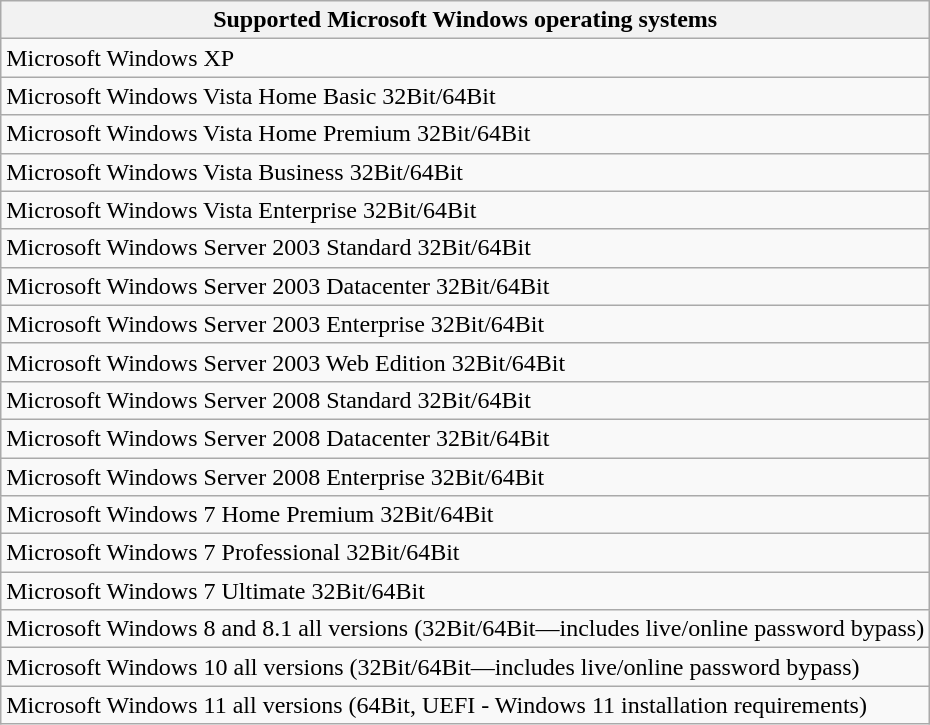<table class="wikitable">
<tr>
<th>Supported Microsoft Windows operating systems</th>
</tr>
<tr>
<td>Microsoft Windows XP</td>
</tr>
<tr>
<td>Microsoft Windows Vista Home Basic 32Bit/64Bit</td>
</tr>
<tr>
<td>Microsoft Windows Vista Home Premium 32Bit/64Bit    </td>
</tr>
<tr>
<td>Microsoft Windows Vista Business 32Bit/64Bit    </td>
</tr>
<tr>
<td>Microsoft Windows Vista Enterprise 32Bit/64Bit    </td>
</tr>
<tr>
<td>Microsoft Windows Server 2003 Standard 32Bit/64Bit    </td>
</tr>
<tr>
<td>Microsoft Windows Server 2003 Datacenter 32Bit/64Bit    </td>
</tr>
<tr>
<td>Microsoft Windows Server 2003 Enterprise 32Bit/64Bit    </td>
</tr>
<tr>
<td>Microsoft Windows Server 2003 Web Edition 32Bit/64Bit    </td>
</tr>
<tr>
<td>Microsoft Windows Server 2008 Standard 32Bit/64Bit    </td>
</tr>
<tr>
<td>Microsoft Windows Server 2008 Datacenter 32Bit/64Bit    </td>
</tr>
<tr>
<td>Microsoft Windows Server 2008 Enterprise 32Bit/64Bit    </td>
</tr>
<tr>
<td>Microsoft Windows 7 Home Premium 32Bit/64Bit    </td>
</tr>
<tr>
<td>Microsoft Windows 7 Professional 32Bit/64Bit    </td>
</tr>
<tr>
<td>Microsoft Windows 7 Ultimate 32Bit/64Bit    </td>
</tr>
<tr>
<td>Microsoft Windows 8 and 8.1 all versions (32Bit/64Bit—includes live/online password bypass)</td>
</tr>
<tr>
<td>Microsoft Windows 10 all versions (32Bit/64Bit—includes live/online password bypass)</td>
</tr>
<tr>
<td>Microsoft Windows 11 all versions (64Bit, UEFI - Windows 11 installation requirements)</td>
</tr>
</table>
